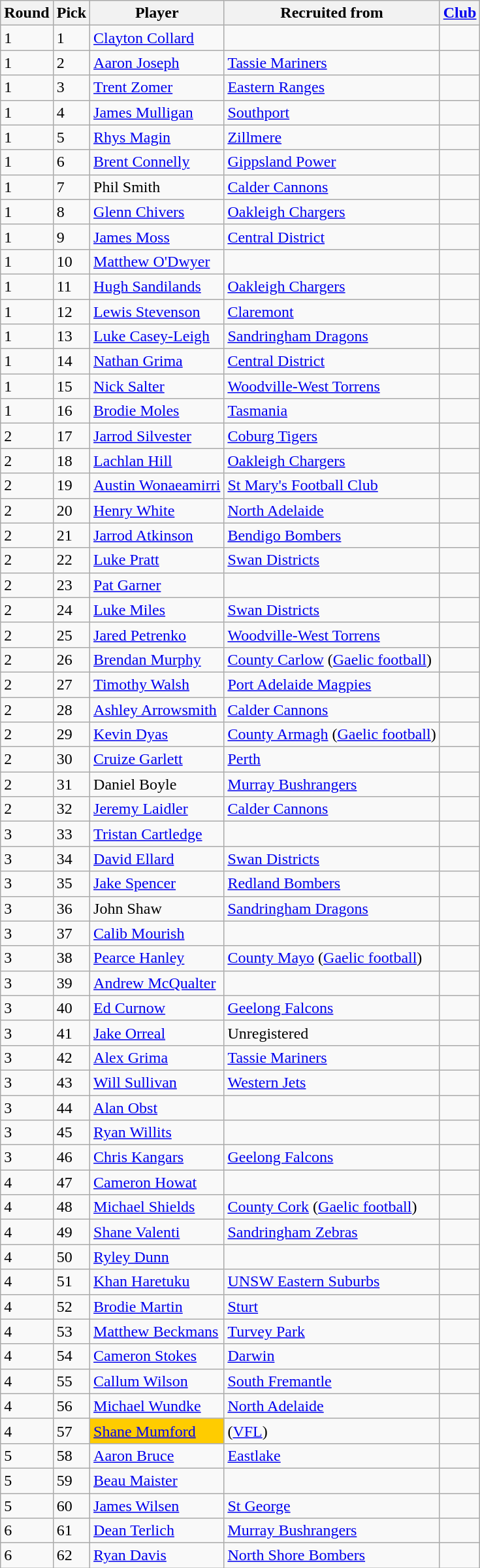<table class="wikitable sortable">
<tr>
<th>Round</th>
<th>Pick</th>
<th>Player</th>
<th>Recruited from</th>
<th><a href='#'>Club</a></th>
</tr>
<tr>
<td>1</td>
<td>1</td>
<td><a href='#'>Clayton Collard</a></td>
<td></td>
<td></td>
</tr>
<tr>
<td>1</td>
<td>2</td>
<td><a href='#'>Aaron Joseph</a></td>
<td><a href='#'>Tassie Mariners</a></td>
<td></td>
</tr>
<tr>
<td>1</td>
<td>3</td>
<td><a href='#'>Trent Zomer</a></td>
<td><a href='#'>Eastern Ranges</a></td>
<td></td>
</tr>
<tr>
<td>1</td>
<td>4</td>
<td><a href='#'>James Mulligan</a></td>
<td><a href='#'>Southport</a></td>
<td></td>
</tr>
<tr>
<td>1</td>
<td>5</td>
<td><a href='#'>Rhys Magin</a></td>
<td><a href='#'>Zillmere</a></td>
<td></td>
</tr>
<tr>
<td>1</td>
<td>6</td>
<td><a href='#'>Brent Connelly</a></td>
<td><a href='#'>Gippsland Power</a></td>
<td></td>
</tr>
<tr>
<td>1</td>
<td>7</td>
<td>Phil Smith</td>
<td><a href='#'>Calder Cannons</a></td>
<td></td>
</tr>
<tr>
<td>1</td>
<td>8</td>
<td><a href='#'>Glenn Chivers</a></td>
<td><a href='#'>Oakleigh Chargers</a></td>
<td></td>
</tr>
<tr>
<td>1</td>
<td>9</td>
<td><a href='#'>James Moss</a></td>
<td><a href='#'>Central District</a></td>
<td></td>
</tr>
<tr>
<td>1</td>
<td>10</td>
<td><a href='#'>Matthew O'Dwyer</a></td>
<td></td>
<td></td>
</tr>
<tr>
<td>1</td>
<td>11</td>
<td><a href='#'>Hugh Sandilands</a></td>
<td><a href='#'>Oakleigh Chargers</a></td>
<td></td>
</tr>
<tr>
<td>1</td>
<td>12</td>
<td><a href='#'>Lewis Stevenson</a></td>
<td><a href='#'>Claremont</a></td>
<td></td>
</tr>
<tr>
<td>1</td>
<td>13</td>
<td><a href='#'>Luke Casey-Leigh</a></td>
<td><a href='#'>Sandringham Dragons</a></td>
<td></td>
</tr>
<tr>
<td>1</td>
<td>14</td>
<td><a href='#'>Nathan Grima</a></td>
<td><a href='#'>Central District</a></td>
<td></td>
</tr>
<tr>
<td>1</td>
<td>15</td>
<td><a href='#'>Nick Salter</a></td>
<td><a href='#'>Woodville-West Torrens</a></td>
<td></td>
</tr>
<tr>
<td>1</td>
<td>16</td>
<td><a href='#'>Brodie Moles</a></td>
<td><a href='#'>Tasmania</a></td>
<td></td>
</tr>
<tr>
<td>2</td>
<td>17</td>
<td><a href='#'>Jarrod Silvester</a></td>
<td><a href='#'>Coburg Tigers</a></td>
<td></td>
</tr>
<tr>
<td>2</td>
<td>18</td>
<td><a href='#'>Lachlan Hill</a></td>
<td><a href='#'>Oakleigh Chargers</a></td>
<td></td>
</tr>
<tr>
<td>2</td>
<td>19</td>
<td><a href='#'>Austin Wonaeamirri</a></td>
<td><a href='#'>St Mary's Football Club</a></td>
<td></td>
</tr>
<tr>
<td>2</td>
<td>20</td>
<td><a href='#'>Henry White</a></td>
<td><a href='#'>North Adelaide</a></td>
<td></td>
</tr>
<tr>
<td>2</td>
<td>21</td>
<td><a href='#'>Jarrod Atkinson</a></td>
<td><a href='#'>Bendigo Bombers</a></td>
<td></td>
</tr>
<tr>
<td>2</td>
<td>22</td>
<td><a href='#'>Luke Pratt</a></td>
<td><a href='#'>Swan Districts</a></td>
<td></td>
</tr>
<tr>
<td>2</td>
<td>23</td>
<td><a href='#'>Pat Garner</a></td>
<td></td>
<td></td>
</tr>
<tr>
<td>2</td>
<td>24</td>
<td><a href='#'>Luke Miles</a></td>
<td><a href='#'>Swan Districts</a></td>
<td></td>
</tr>
<tr>
<td>2</td>
<td>25</td>
<td><a href='#'>Jared Petrenko</a></td>
<td><a href='#'>Woodville-West Torrens</a></td>
<td></td>
</tr>
<tr>
<td>2</td>
<td>26</td>
<td><a href='#'>Brendan Murphy</a></td>
<td><a href='#'>County Carlow</a> (<a href='#'>Gaelic football</a>)</td>
<td></td>
</tr>
<tr>
<td>2</td>
<td>27</td>
<td><a href='#'>Timothy Walsh</a></td>
<td><a href='#'>Port Adelaide Magpies</a></td>
<td></td>
</tr>
<tr>
<td>2</td>
<td>28</td>
<td><a href='#'>Ashley Arrowsmith</a></td>
<td><a href='#'>Calder Cannons</a></td>
<td></td>
</tr>
<tr>
<td>2</td>
<td>29</td>
<td><a href='#'>Kevin Dyas</a></td>
<td><a href='#'>County Armagh</a> (<a href='#'>Gaelic football</a>)</td>
<td></td>
</tr>
<tr>
<td>2</td>
<td>30</td>
<td><a href='#'>Cruize Garlett</a></td>
<td><a href='#'>Perth</a></td>
<td></td>
</tr>
<tr>
<td>2</td>
<td>31</td>
<td>Daniel Boyle</td>
<td><a href='#'>Murray Bushrangers</a></td>
<td></td>
</tr>
<tr>
<td>2</td>
<td>32</td>
<td><a href='#'>Jeremy Laidler</a></td>
<td><a href='#'>Calder Cannons</a></td>
<td></td>
</tr>
<tr>
<td>3</td>
<td>33</td>
<td><a href='#'>Tristan Cartledge</a></td>
<td></td>
<td></td>
</tr>
<tr>
<td>3</td>
<td>34</td>
<td><a href='#'>David Ellard</a></td>
<td><a href='#'>Swan Districts</a></td>
<td></td>
</tr>
<tr>
<td>3</td>
<td>35</td>
<td><a href='#'>Jake Spencer</a></td>
<td><a href='#'>Redland Bombers</a></td>
<td></td>
</tr>
<tr>
<td>3</td>
<td>36</td>
<td>John Shaw</td>
<td><a href='#'>Sandringham Dragons</a></td>
<td></td>
</tr>
<tr>
<td>3</td>
<td>37</td>
<td><a href='#'>Calib Mourish</a></td>
<td></td>
<td></td>
</tr>
<tr>
<td>3</td>
<td>38</td>
<td><a href='#'>Pearce Hanley</a></td>
<td><a href='#'>County Mayo</a> (<a href='#'>Gaelic football</a>)</td>
<td></td>
</tr>
<tr>
<td>3</td>
<td>39</td>
<td><a href='#'>Andrew McQualter</a></td>
<td></td>
<td></td>
</tr>
<tr>
<td>3</td>
<td>40</td>
<td><a href='#'>Ed Curnow</a></td>
<td><a href='#'>Geelong Falcons</a></td>
<td></td>
</tr>
<tr>
<td>3</td>
<td>41</td>
<td><a href='#'>Jake Orreal</a></td>
<td>Unregistered</td>
<td></td>
</tr>
<tr>
<td>3</td>
<td>42</td>
<td><a href='#'>Alex Grima</a></td>
<td><a href='#'>Tassie Mariners</a></td>
<td></td>
</tr>
<tr>
<td>3</td>
<td>43</td>
<td><a href='#'>Will Sullivan</a></td>
<td><a href='#'>Western Jets</a></td>
<td></td>
</tr>
<tr>
<td>3</td>
<td>44</td>
<td><a href='#'>Alan Obst</a></td>
<td></td>
<td></td>
</tr>
<tr>
<td>3</td>
<td>45</td>
<td><a href='#'>Ryan Willits</a></td>
<td></td>
<td></td>
</tr>
<tr>
<td>3</td>
<td>46</td>
<td><a href='#'>Chris Kangars</a></td>
<td><a href='#'>Geelong Falcons</a></td>
<td></td>
</tr>
<tr>
<td>4</td>
<td>47</td>
<td><a href='#'>Cameron Howat</a></td>
<td></td>
<td></td>
</tr>
<tr>
<td>4</td>
<td>48</td>
<td><a href='#'>Michael Shields</a></td>
<td><a href='#'>County Cork</a> (<a href='#'>Gaelic football</a>)</td>
<td></td>
</tr>
<tr>
<td>4</td>
<td>49</td>
<td><a href='#'>Shane Valenti</a></td>
<td><a href='#'>Sandringham Zebras</a></td>
<td></td>
</tr>
<tr>
<td>4</td>
<td>50</td>
<td><a href='#'>Ryley Dunn</a></td>
<td></td>
<td></td>
</tr>
<tr>
<td>4</td>
<td>51</td>
<td><a href='#'>Khan Haretuku</a></td>
<td><a href='#'>UNSW Eastern Suburbs</a></td>
<td></td>
</tr>
<tr>
<td>4</td>
<td>52</td>
<td><a href='#'>Brodie Martin</a></td>
<td><a href='#'>Sturt</a></td>
<td></td>
</tr>
<tr>
<td>4</td>
<td>53</td>
<td><a href='#'>Matthew Beckmans</a></td>
<td><a href='#'>Turvey Park</a></td>
<td></td>
</tr>
<tr>
<td>4</td>
<td>54</td>
<td><a href='#'>Cameron Stokes</a></td>
<td><a href='#'>Darwin</a></td>
<td></td>
</tr>
<tr>
<td>4</td>
<td>55</td>
<td><a href='#'>Callum Wilson</a></td>
<td><a href='#'>South Fremantle</a></td>
<td></td>
</tr>
<tr>
<td>4</td>
<td>56</td>
<td><a href='#'>Michael Wundke</a></td>
<td><a href='#'>North Adelaide</a></td>
<td></td>
</tr>
<tr>
<td>4</td>
<td>57</td>
<td bgcolor="#FFCC00"><a href='#'>Shane Mumford</a></td>
<td> (<a href='#'>VFL</a>)</td>
<td></td>
</tr>
<tr>
<td>5</td>
<td>58</td>
<td><a href='#'>Aaron Bruce</a></td>
<td><a href='#'>Eastlake</a></td>
<td></td>
</tr>
<tr>
<td>5</td>
<td>59</td>
<td><a href='#'>Beau Maister</a></td>
<td></td>
<td></td>
</tr>
<tr>
<td>5</td>
<td>60</td>
<td><a href='#'>James Wilsen</a></td>
<td><a href='#'>St George</a></td>
<td></td>
</tr>
<tr>
<td>6</td>
<td>61</td>
<td><a href='#'>Dean Terlich</a></td>
<td><a href='#'>Murray Bushrangers</a></td>
<td></td>
</tr>
<tr>
<td>6</td>
<td>62</td>
<td><a href='#'>Ryan Davis</a></td>
<td><a href='#'>North Shore Bombers</a></td>
<td></td>
</tr>
</table>
